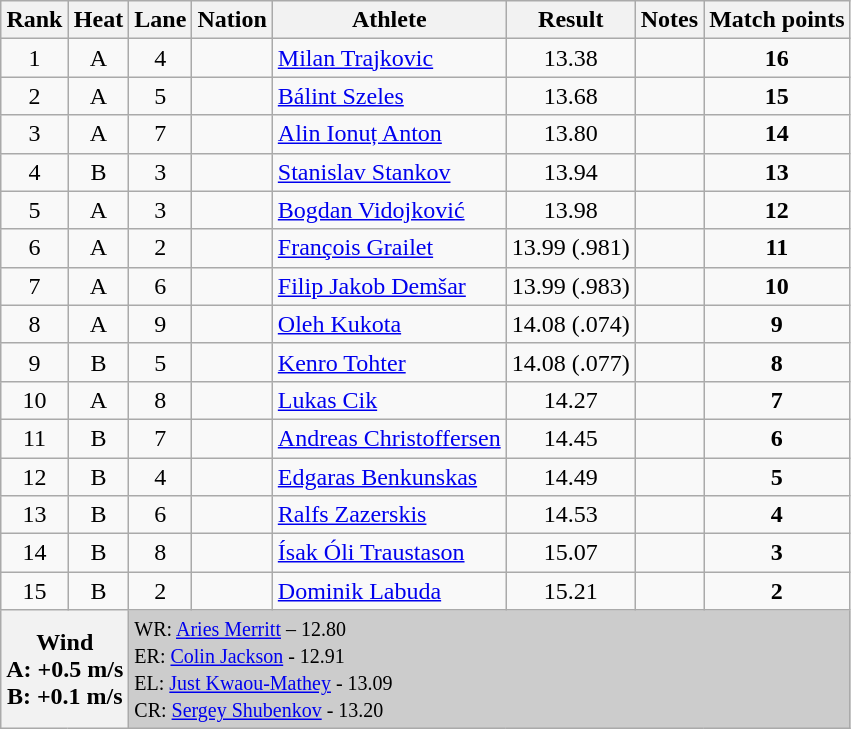<table class="wikitable sortable" style="text-align:left;">
<tr>
<th>Rank</th>
<th>Heat</th>
<th>Lane</th>
<th>Nation</th>
<th>Athlete</th>
<th>Result</th>
<th>Notes</th>
<th>Match points</th>
</tr>
<tr>
<td align=center>1</td>
<td align=center>A</td>
<td align=center>4</td>
<td></td>
<td><a href='#'>Milan Trajkovic</a></td>
<td align=center>13.38</td>
<td align=center></td>
<td align=center><strong>16</strong></td>
</tr>
<tr>
<td align=center>2</td>
<td align=center>A</td>
<td align=center>5</td>
<td></td>
<td><a href='#'>Bálint Szeles</a></td>
<td align=center>13.68</td>
<td></td>
<td align=center><strong>15</strong></td>
</tr>
<tr>
<td align=center>3</td>
<td align=center>A</td>
<td align=center>7</td>
<td></td>
<td><a href='#'>Alin Ionuț Anton</a></td>
<td align=center>13.80</td>
<td></td>
<td align=center><strong>14</strong></td>
</tr>
<tr>
<td align=center>4</td>
<td align=center>B</td>
<td align=center>3</td>
<td></td>
<td><a href='#'>Stanislav Stankov</a></td>
<td align=center>13.94</td>
<td align=center></td>
<td align=center><strong>13</strong></td>
</tr>
<tr>
<td align=center>5</td>
<td align=center>A</td>
<td align=center>3</td>
<td></td>
<td><a href='#'>Bogdan Vidojković</a></td>
<td align=center>13.98</td>
<td></td>
<td align=center><strong>12</strong></td>
</tr>
<tr>
<td align=center>6</td>
<td align=center>A</td>
<td align=center>2</td>
<td></td>
<td><a href='#'>François Grailet</a></td>
<td align=center>13.99 (.981)</td>
<td align=center></td>
<td align=center><strong>11</strong></td>
</tr>
<tr>
<td align=center>7</td>
<td align=center>A</td>
<td align=center>6</td>
<td></td>
<td><a href='#'>Filip Jakob Demšar</a></td>
<td align=center>13.99 (.983)</td>
<td></td>
<td align=center><strong>10</strong></td>
</tr>
<tr>
<td align=center>8</td>
<td align=center>A</td>
<td align=center>9</td>
<td></td>
<td><a href='#'>Oleh Kukota</a></td>
<td align=center>14.08 (.074)</td>
<td align=center></td>
<td align=center><strong>9</strong></td>
</tr>
<tr>
<td align=center>9</td>
<td align=center>B</td>
<td align=center>5</td>
<td></td>
<td><a href='#'>Kenro Tohter</a></td>
<td align=center>14.08 (.077)</td>
<td align=center></td>
<td align=center><strong>8</strong></td>
</tr>
<tr>
<td align=center>10</td>
<td align=center>A</td>
<td align=center>8</td>
<td></td>
<td><a href='#'>Lukas Cik</a></td>
<td align=center>14.27</td>
<td></td>
<td align=center><strong>7</strong></td>
</tr>
<tr>
<td align=center>11</td>
<td align=center>B</td>
<td align=center>7</td>
<td></td>
<td><a href='#'>Andreas Christoffersen</a></td>
<td align=center>14.45</td>
<td></td>
<td align=center><strong>6</strong></td>
</tr>
<tr>
<td align=center>12</td>
<td align=center>B</td>
<td align=center>4</td>
<td></td>
<td><a href='#'>Edgaras Benkunskas</a></td>
<td align=center>14.49</td>
<td></td>
<td align=center><strong>5</strong></td>
</tr>
<tr>
<td align=center>13</td>
<td align=center>B</td>
<td align=center>6</td>
<td></td>
<td><a href='#'>Ralfs Zazerskis</a></td>
<td align=center>14.53</td>
<td></td>
<td align=center><strong>4</strong></td>
</tr>
<tr>
<td align=center>14</td>
<td align=center>B</td>
<td align=center>8</td>
<td></td>
<td><a href='#'>Ísak Óli Traustason</a></td>
<td align=center>15.07</td>
<td></td>
<td align=center><strong>3</strong></td>
</tr>
<tr>
<td align=center>15</td>
<td align=center>B</td>
<td align=center>2</td>
<td></td>
<td><a href='#'>Dominik Labuda</a></td>
<td align=center>15.21</td>
<td align=center></td>
<td align=center><strong>2</strong></td>
</tr>
<tr>
<th colspan=2 align="left">Wind<br>A: +0.5 m/s<br>B: +0.1 m/s</th>
<td colspan="6" bgcolor="#cccccc"><small>WR:  <a href='#'>Aries Merritt</a> – 12.80<br>ER:  <a href='#'>Colin Jackson</a> - 12.91<br></small><small>EL:  <a href='#'>Just Kwaou-Mathey</a> - 13.09<br>CR:  <a href='#'>Sergey Shubenkov</a> - 13.20</small></td>
</tr>
</table>
